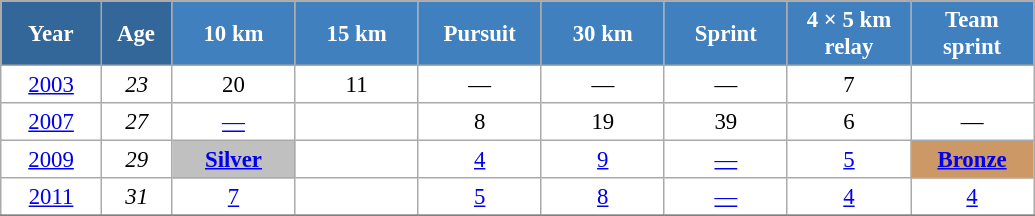<table class="wikitable" style="font-size:95%; text-align:center; border:grey solid 1px; border-collapse:collapse; background:#ffffff;">
<tr>
<th style="background-color:#369; color:white; width:60px;"> Year </th>
<th style="background-color:#369; color:white; width:40px;"> Age </th>
<th style="background-color:#4180be; color:white; width:75px;"> 10 km </th>
<th style="background-color:#4180be; color:white; width:75px;"> 15 km </th>
<th style="background-color:#4180be; color:white; width:75px;"> Pursuit </th>
<th style="background-color:#4180be; color:white; width:75px;"> 30 km </th>
<th style="background-color:#4180be; color:white; width:75px;"> Sprint </th>
<th style="background-color:#4180be; color:white; width:75px;"> 4 × 5 km <br> relay </th>
<th style="background-color:#4180be; color:white; width:75px;"> Team <br> sprint </th>
</tr>
<tr>
<td><a href='#'>2003</a></td>
<td><em>23</em></td>
<td>20</td>
<td>11</td>
<td>—</td>
<td>—</td>
<td>—</td>
<td>7</td>
<td></td>
</tr>
<tr>
<td><a href='#'>2007</a></td>
<td><em>27</em></td>
<td><a href='#'>—</a></td>
<td></td>
<td>8</td>
<td>19</td>
<td>39</td>
<td>6</td>
<td>—</td>
</tr>
<tr>
<td><a href='#'>2009</a></td>
<td><em>29</em></td>
<td style="background:silver;"><a href='#'><strong>Silver</strong></a></td>
<td></td>
<td><a href='#'>4</a></td>
<td><a href='#'>9</a></td>
<td><a href='#'>—</a></td>
<td><a href='#'>5</a></td>
<td bgcolor="cc9966"><a href='#'><strong>Bronze</strong></a></td>
</tr>
<tr>
<td><a href='#'>2011</a></td>
<td><em>31</em></td>
<td><a href='#'>7</a></td>
<td></td>
<td><a href='#'>5</a></td>
<td><a href='#'>8</a></td>
<td><a href='#'>—</a></td>
<td><a href='#'>4</a></td>
<td><a href='#'>4</a></td>
</tr>
<tr>
</tr>
</table>
